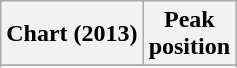<table class="wikitable plainrowheaders sortable">
<tr>
<th scope="col">Chart (2013)</th>
<th scope="col">Peak<br>position</th>
</tr>
<tr>
</tr>
<tr>
</tr>
<tr>
</tr>
<tr>
</tr>
<tr>
</tr>
</table>
